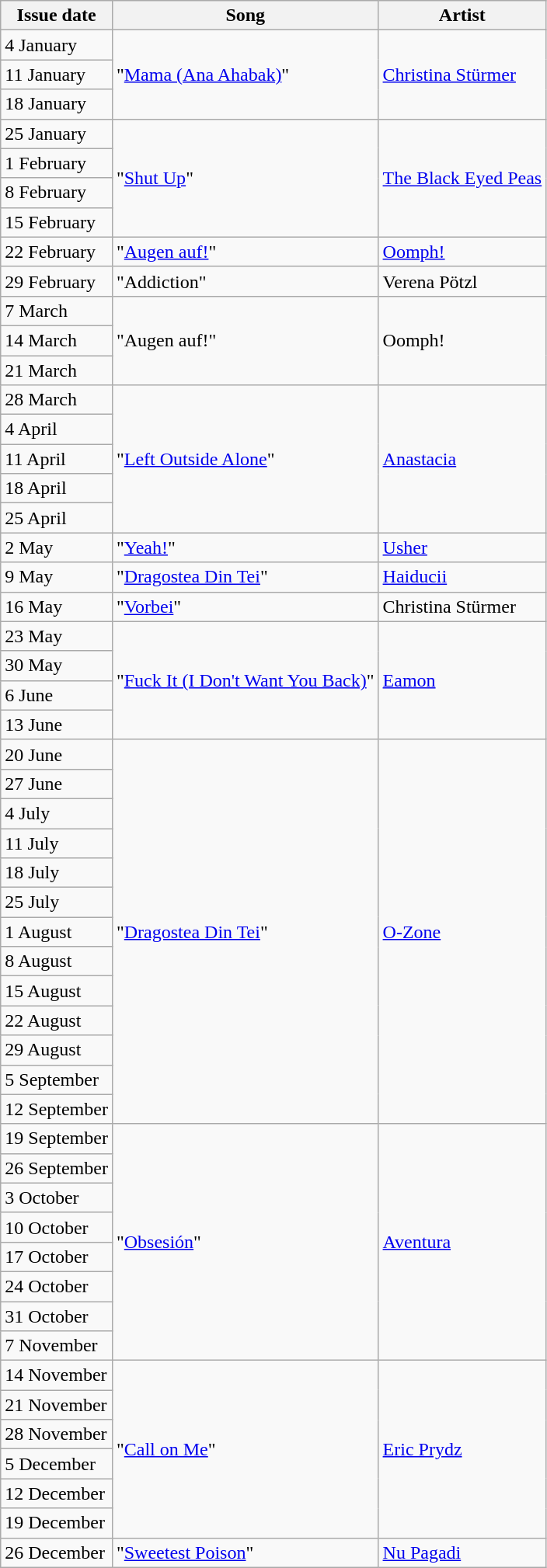<table class=wikitable>
<tr>
<th>Issue date</th>
<th>Song</th>
<th>Artist</th>
</tr>
<tr>
<td>4 January</td>
<td rowspan=3>"<a href='#'>Mama (Ana Ahabak)</a>"</td>
<td rowspan=3><a href='#'>Christina Stürmer</a></td>
</tr>
<tr>
<td>11 January</td>
</tr>
<tr>
<td>18 January</td>
</tr>
<tr>
<td>25 January</td>
<td rowspan=4>"<a href='#'>Shut Up</a>"</td>
<td rowspan=4><a href='#'>The Black Eyed Peas</a></td>
</tr>
<tr>
<td>1 February</td>
</tr>
<tr>
<td>8 February</td>
</tr>
<tr>
<td>15 February</td>
</tr>
<tr>
<td>22 February</td>
<td>"<a href='#'>Augen auf!</a>"</td>
<td><a href='#'>Oomph!</a></td>
</tr>
<tr>
<td>29 February</td>
<td>"Addiction"</td>
<td>Verena Pötzl</td>
</tr>
<tr>
<td>7 March</td>
<td rowspan=3>"Augen auf!"</td>
<td rowspan=3>Oomph!</td>
</tr>
<tr>
<td>14 March</td>
</tr>
<tr>
<td>21 March</td>
</tr>
<tr>
<td>28 March</td>
<td rowspan=5>"<a href='#'>Left Outside Alone</a>"</td>
<td rowspan=5><a href='#'>Anastacia</a></td>
</tr>
<tr>
<td>4 April</td>
</tr>
<tr>
<td>11 April</td>
</tr>
<tr>
<td>18 April</td>
</tr>
<tr>
<td>25 April</td>
</tr>
<tr>
<td>2 May</td>
<td>"<a href='#'>Yeah!</a>"</td>
<td><a href='#'>Usher</a></td>
</tr>
<tr>
<td>9 May</td>
<td>"<a href='#'>Dragostea Din Tei</a>"</td>
<td><a href='#'>Haiducii</a></td>
</tr>
<tr>
<td>16 May</td>
<td>"<a href='#'>Vorbei</a>"</td>
<td>Christina Stürmer</td>
</tr>
<tr>
<td>23 May</td>
<td rowspan=4>"<a href='#'>Fuck It (I Don't Want You Back)</a>"</td>
<td rowspan=4><a href='#'>Eamon</a></td>
</tr>
<tr>
<td>30 May</td>
</tr>
<tr>
<td>6 June</td>
</tr>
<tr>
<td>13 June</td>
</tr>
<tr>
<td>20 June</td>
<td rowspan=13>"<a href='#'>Dragostea Din Tei</a>"</td>
<td rowspan=13><a href='#'>O-Zone</a></td>
</tr>
<tr>
<td>27 June</td>
</tr>
<tr>
<td>4 July</td>
</tr>
<tr>
<td>11 July</td>
</tr>
<tr>
<td>18 July</td>
</tr>
<tr>
<td>25 July</td>
</tr>
<tr>
<td>1 August</td>
</tr>
<tr>
<td>8 August</td>
</tr>
<tr>
<td>15 August</td>
</tr>
<tr>
<td>22 August</td>
</tr>
<tr>
<td>29 August</td>
</tr>
<tr>
<td>5 September</td>
</tr>
<tr>
<td>12 September</td>
</tr>
<tr>
<td>19 September</td>
<td rowspan=8>"<a href='#'>Obsesión</a>"</td>
<td rowspan=8><a href='#'>Aventura</a></td>
</tr>
<tr>
<td>26 September</td>
</tr>
<tr>
<td>3 October</td>
</tr>
<tr>
<td>10 October</td>
</tr>
<tr>
<td>17 October</td>
</tr>
<tr>
<td>24 October</td>
</tr>
<tr>
<td>31 October</td>
</tr>
<tr>
<td>7 November</td>
</tr>
<tr>
<td>14 November</td>
<td rowspan=6>"<a href='#'>Call on Me</a>"</td>
<td rowspan=6><a href='#'>Eric Prydz</a></td>
</tr>
<tr>
<td>21 November</td>
</tr>
<tr>
<td>28 November</td>
</tr>
<tr>
<td>5 December</td>
</tr>
<tr>
<td>12 December</td>
</tr>
<tr>
<td>19 December</td>
</tr>
<tr>
<td>26 December</td>
<td>"<a href='#'>Sweetest Poison</a>"</td>
<td><a href='#'>Nu Pagadi</a></td>
</tr>
</table>
